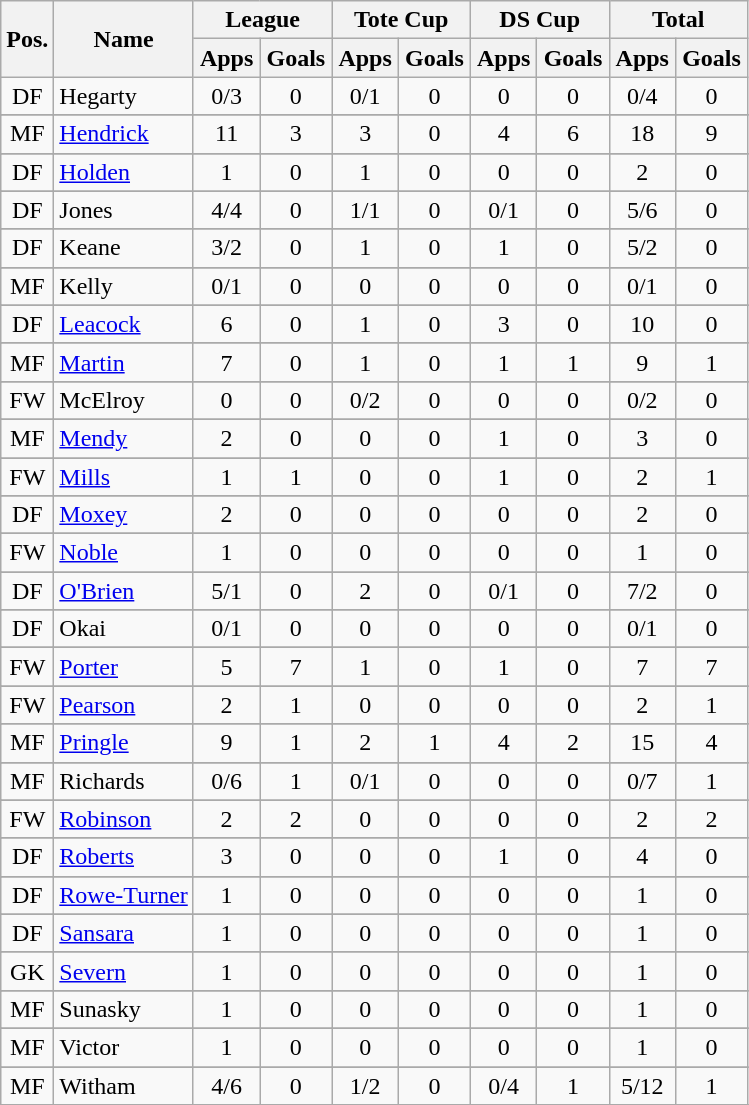<table class="wikitable" style="text-align:center">
<tr>
<th rowspan="2">Pos.</th>
<th rowspan="2">Name</th>
<th colspan="2" width="85">League</th>
<th colspan="2" width="85">Tote Cup</th>
<th colspan="2" width="85">DS Cup</th>
<th colspan="2" width="85">Total</th>
</tr>
<tr>
<th>Apps</th>
<th>Goals</th>
<th>Apps</th>
<th>Goals</th>
<th>Apps</th>
<th>Goals</th>
<th>Apps</th>
<th>Goals</th>
</tr>
<tr>
<td>DF</td>
<td align="left"> Hegarty</td>
<td>0/3</td>
<td>0</td>
<td>0/1</td>
<td>0</td>
<td>0</td>
<td>0</td>
<td>0/4</td>
<td>0</td>
</tr>
<tr>
</tr>
<tr>
<td>MF</td>
<td align="left"> <a href='#'>Hendrick</a></td>
<td>11</td>
<td>3</td>
<td>3</td>
<td>0</td>
<td>4</td>
<td>6</td>
<td>18</td>
<td>9</td>
</tr>
<tr>
</tr>
<tr>
<td>DF</td>
<td align="left"> <a href='#'>Holden</a></td>
<td>1</td>
<td>0</td>
<td>1</td>
<td>0</td>
<td>0</td>
<td>0</td>
<td>2</td>
<td>0</td>
</tr>
<tr>
</tr>
<tr>
<td>DF</td>
<td align="left"> Jones</td>
<td>4/4</td>
<td>0</td>
<td>1/1</td>
<td>0</td>
<td>0/1</td>
<td>0</td>
<td>5/6</td>
<td>0</td>
</tr>
<tr>
</tr>
<tr>
<td>DF</td>
<td align="left"> Keane</td>
<td>3/2</td>
<td>0</td>
<td>1</td>
<td>0</td>
<td>1</td>
<td>0</td>
<td>5/2</td>
<td>0</td>
</tr>
<tr>
</tr>
<tr>
<td>MF</td>
<td align="left"> Kelly</td>
<td>0/1</td>
<td>0</td>
<td>0</td>
<td>0</td>
<td>0</td>
<td>0</td>
<td>0/1</td>
<td>0</td>
</tr>
<tr>
</tr>
<tr>
<td>DF</td>
<td align="left"> <a href='#'>Leacock</a></td>
<td>6</td>
<td>0</td>
<td>1</td>
<td>0</td>
<td>3</td>
<td>0</td>
<td>10</td>
<td>0</td>
</tr>
<tr>
</tr>
<tr>
<td>MF</td>
<td align="left"> <a href='#'>Martin</a></td>
<td>7</td>
<td>0</td>
<td>1</td>
<td>0</td>
<td>1</td>
<td>1</td>
<td>9</td>
<td>1</td>
</tr>
<tr>
</tr>
<tr>
<td>FW</td>
<td align="left"> McElroy</td>
<td>0</td>
<td>0</td>
<td>0/2</td>
<td>0</td>
<td>0</td>
<td>0</td>
<td>0/2</td>
<td>0</td>
</tr>
<tr>
</tr>
<tr>
<td>MF</td>
<td align="left"> <a href='#'>Mendy</a></td>
<td>2</td>
<td>0</td>
<td>0</td>
<td>0</td>
<td>1</td>
<td>0</td>
<td>3</td>
<td>0</td>
</tr>
<tr>
</tr>
<tr>
<td>FW</td>
<td align="left"> <a href='#'>Mills</a></td>
<td>1</td>
<td>1</td>
<td>0</td>
<td>0</td>
<td>1</td>
<td>0</td>
<td>2</td>
<td>1</td>
</tr>
<tr>
</tr>
<tr>
<td>DF</td>
<td align="left"> <a href='#'>Moxey</a></td>
<td>2</td>
<td>0</td>
<td>0</td>
<td>0</td>
<td>0</td>
<td>0</td>
<td>2</td>
<td>0</td>
</tr>
<tr>
</tr>
<tr>
<td>FW</td>
<td align="left"> <a href='#'>Noble</a></td>
<td>1</td>
<td>0</td>
<td>0</td>
<td>0</td>
<td>0</td>
<td>0</td>
<td>1</td>
<td>0</td>
</tr>
<tr>
</tr>
<tr>
<td>DF</td>
<td align="left"> <a href='#'>O'Brien</a></td>
<td>5/1</td>
<td>0</td>
<td>2</td>
<td>0</td>
<td>0/1</td>
<td>0</td>
<td>7/2</td>
<td>0</td>
</tr>
<tr>
</tr>
<tr>
<td>DF</td>
<td align="left"> Okai</td>
<td>0/1</td>
<td>0</td>
<td>0</td>
<td>0</td>
<td>0</td>
<td>0</td>
<td>0/1</td>
<td>0</td>
</tr>
<tr>
</tr>
<tr>
<td>FW</td>
<td align="left"> <a href='#'>Porter</a></td>
<td>5</td>
<td>7</td>
<td>1</td>
<td>0</td>
<td>1</td>
<td>0</td>
<td>7</td>
<td>7</td>
</tr>
<tr>
</tr>
<tr>
<td>FW</td>
<td align="left"> <a href='#'>Pearson</a></td>
<td>2</td>
<td>1</td>
<td>0</td>
<td>0</td>
<td>0</td>
<td>0</td>
<td>2</td>
<td>1</td>
</tr>
<tr>
</tr>
<tr>
<td>MF</td>
<td align="left"> <a href='#'>Pringle</a></td>
<td>9</td>
<td>1</td>
<td>2</td>
<td>1</td>
<td>4</td>
<td>2</td>
<td>15</td>
<td>4</td>
</tr>
<tr>
</tr>
<tr>
<td>MF</td>
<td align="left"> Richards</td>
<td>0/6</td>
<td>1</td>
<td>0/1</td>
<td>0</td>
<td>0</td>
<td>0</td>
<td>0/7</td>
<td>1</td>
</tr>
<tr>
</tr>
<tr>
<td>FW</td>
<td align="left"> <a href='#'>Robinson</a></td>
<td>2</td>
<td>2</td>
<td>0</td>
<td>0</td>
<td>0</td>
<td>0</td>
<td>2</td>
<td>2</td>
</tr>
<tr>
</tr>
<tr>
<td>DF</td>
<td align="left"> <a href='#'>Roberts</a></td>
<td>3</td>
<td>0</td>
<td>0</td>
<td>0</td>
<td>1</td>
<td>0</td>
<td>4</td>
<td>0</td>
</tr>
<tr>
</tr>
<tr>
<td>DF</td>
<td align="left"> <a href='#'>Rowe-Turner</a></td>
<td>1</td>
<td>0</td>
<td>0</td>
<td>0</td>
<td>0</td>
<td>0</td>
<td>1</td>
<td>0</td>
</tr>
<tr>
</tr>
<tr>
<td>DF</td>
<td align="left"> <a href='#'>Sansara</a></td>
<td>1</td>
<td>0</td>
<td>0</td>
<td>0</td>
<td>0</td>
<td>0</td>
<td>1</td>
<td>0</td>
</tr>
<tr>
</tr>
<tr>
<td>GK</td>
<td align="left"> <a href='#'>Severn</a></td>
<td>1</td>
<td>0</td>
<td>0</td>
<td>0</td>
<td>0</td>
<td>0</td>
<td>1</td>
<td>0</td>
</tr>
<tr>
</tr>
<tr>
<td>MF</td>
<td align="left"> Sunasky</td>
<td>1</td>
<td>0</td>
<td>0</td>
<td>0</td>
<td>0</td>
<td>0</td>
<td>1</td>
<td>0</td>
</tr>
<tr>
</tr>
<tr>
<td>MF</td>
<td align="left"> Victor</td>
<td>1</td>
<td>0</td>
<td>0</td>
<td>0</td>
<td>0</td>
<td>0</td>
<td>1</td>
<td>0</td>
</tr>
<tr>
</tr>
<tr>
<td>MF</td>
<td align="left"> Witham</td>
<td>4/6</td>
<td>0</td>
<td>1/2</td>
<td>0</td>
<td>0/4</td>
<td>1</td>
<td>5/12</td>
<td>1</td>
</tr>
<tr>
</tr>
<tr>
</tr>
</table>
